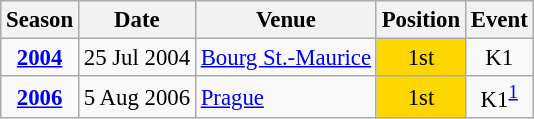<table class="wikitable" style="text-align:center; font-size:95%;">
<tr>
<th>Season</th>
<th>Date</th>
<th>Venue</th>
<th>Position</th>
<th>Event</th>
</tr>
<tr>
<td><strong><a href='#'>2004</a></strong></td>
<td align=right>25 Jul 2004</td>
<td align=left><a href='#'>Bourg St.-Maurice</a></td>
<td bgcolor=gold>1st</td>
<td>K1</td>
</tr>
<tr>
<td><strong><a href='#'>2006</a></strong></td>
<td align=right>5 Aug 2006</td>
<td align=left><a href='#'>Prague</a></td>
<td bgcolor=gold>1st</td>
<td>K1<sup><a href='#'>1</a></sup></td>
</tr>
</table>
